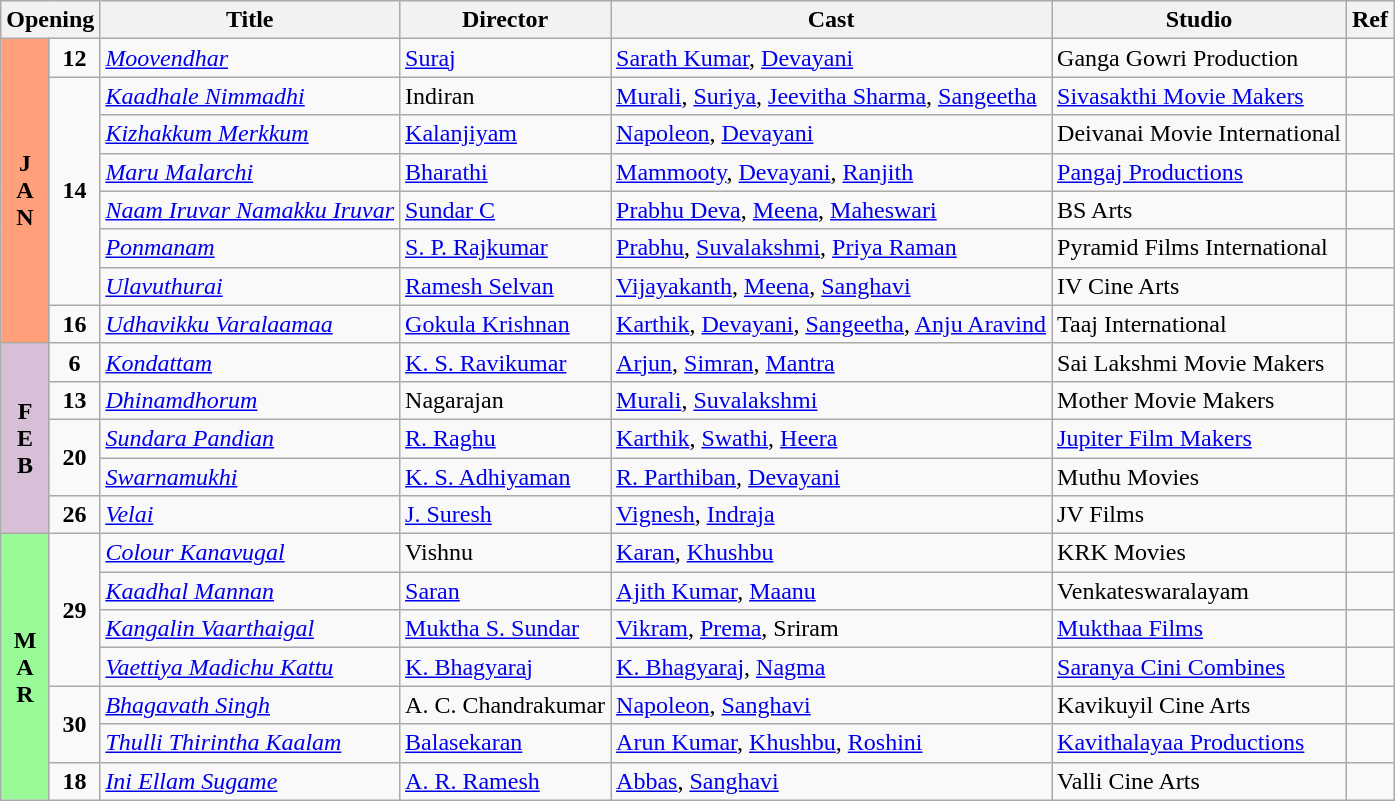<table class="wikitable">
<tr>
<th colspan="2">Opening</th>
<th>Title</th>
<th>Director</th>
<th>Cast</th>
<th>Studio</th>
<th>Ref</th>
</tr>
<tr>
<td rowspan="8" valign="center" align="center" style="background:#FFA07A; textcolor:#000;"><strong>J<br>A<br>N</strong></td>
<td rowspan="1" align="center"><strong>12</strong></td>
<td><em><a href='#'>Moovendhar</a></em></td>
<td><a href='#'>Suraj</a></td>
<td><a href='#'>Sarath Kumar</a>, <a href='#'>Devayani</a></td>
<td>Ganga Gowri Production</td>
<td></td>
</tr>
<tr>
<td rowspan="6" align="center"><strong>14</strong></td>
<td><em><a href='#'>Kaadhale Nimmadhi</a></em></td>
<td>Indiran</td>
<td><a href='#'>Murali</a>, <a href='#'>Suriya</a>, <a href='#'>Jeevitha Sharma</a>, <a href='#'>Sangeetha</a></td>
<td><a href='#'>Sivasakthi Movie Makers</a></td>
<td></td>
</tr>
<tr>
<td><em><a href='#'>Kizhakkum Merkkum</a></em></td>
<td><a href='#'>Kalanjiyam</a></td>
<td><a href='#'>Napoleon</a>, <a href='#'>Devayani</a></td>
<td>Deivanai Movie International</td>
<td></td>
</tr>
<tr>
<td><em><a href='#'>Maru Malarchi</a></em></td>
<td><a href='#'>Bharathi</a></td>
<td><a href='#'>Mammooty</a>, <a href='#'>Devayani</a>, <a href='#'>Ranjith</a></td>
<td><a href='#'>Pangaj Productions</a></td>
<td></td>
</tr>
<tr>
<td><em><a href='#'>Naam Iruvar Namakku Iruvar</a></em></td>
<td><a href='#'>Sundar C</a></td>
<td><a href='#'>Prabhu Deva</a>, <a href='#'>Meena</a>, <a href='#'>Maheswari</a></td>
<td>BS Arts</td>
<td></td>
</tr>
<tr>
<td><em><a href='#'>Ponmanam</a></em></td>
<td><a href='#'>S. P. Rajkumar</a></td>
<td><a href='#'>Prabhu</a>, <a href='#'>Suvalakshmi</a>, <a href='#'>Priya Raman</a></td>
<td>Pyramid Films International</td>
<td></td>
</tr>
<tr>
<td><em><a href='#'>Ulavuthurai</a></em></td>
<td><a href='#'>Ramesh Selvan</a></td>
<td><a href='#'>Vijayakanth</a>, <a href='#'>Meena</a>, <a href='#'>Sanghavi</a></td>
<td>IV Cine Arts</td>
<td></td>
</tr>
<tr>
<td rowspan="1" align="center"><strong>16</strong></td>
<td><em><a href='#'>Udhavikku Varalaamaa</a></em></td>
<td><a href='#'>Gokula Krishnan</a></td>
<td><a href='#'>Karthik</a>, <a href='#'>Devayani</a>, <a href='#'>Sangeetha</a>, <a href='#'>Anju Aravind</a></td>
<td>Taaj International</td>
<td></td>
</tr>
<tr February!>
<td rowspan="5" valign="center" align="center" style="background:#D8BFD8; textcolor:#000;"><strong>F<br>E<br>B</strong></td>
<td rowspan="1" align="center"><strong>6</strong></td>
<td><em><a href='#'>Kondattam</a></em></td>
<td><a href='#'>K. S. Ravikumar</a></td>
<td><a href='#'>Arjun</a>, <a href='#'>Simran</a>, <a href='#'>Mantra</a></td>
<td>Sai Lakshmi Movie Makers</td>
<td></td>
</tr>
<tr>
<td rowspan="1" align="center"><strong>13</strong></td>
<td><em><a href='#'>Dhinamdhorum</a></em></td>
<td>Nagarajan</td>
<td><a href='#'>Murali</a>, <a href='#'>Suvalakshmi</a></td>
<td>Mother Movie Makers</td>
<td></td>
</tr>
<tr>
<td rowspan="2" align="center"><strong>20</strong></td>
<td><em><a href='#'>Sundara Pandian</a></em></td>
<td><a href='#'>R. Raghu</a></td>
<td><a href='#'>Karthik</a>, <a href='#'>Swathi</a>, <a href='#'>Heera</a></td>
<td><a href='#'>Jupiter Film Makers</a></td>
<td></td>
</tr>
<tr>
<td><em><a href='#'>Swarnamukhi</a></em></td>
<td><a href='#'>K. S. Adhiyaman</a></td>
<td><a href='#'>R. Parthiban</a>, <a href='#'>Devayani</a></td>
<td>Muthu Movies</td>
<td></td>
</tr>
<tr>
<td rowspan="1" align="center"><strong>26</strong></td>
<td><em><a href='#'>Velai</a></em></td>
<td><a href='#'>J. Suresh</a></td>
<td><a href='#'>Vignesh</a>, <a href='#'>Indraja</a></td>
<td>JV Films</td>
<td></td>
</tr>
<tr March>
<td rowspan="7" valign="center" align="center" style="background:#98FB98; textcolor:#000;"><strong>M<br>A<br>R</strong></td>
<td rowspan="4" align="center"><strong>29</strong></td>
<td><em><a href='#'>Colour Kanavugal</a></em></td>
<td>Vishnu</td>
<td><a href='#'>Karan</a>, <a href='#'>Khushbu</a></td>
<td>KRK Movies</td>
<td></td>
</tr>
<tr>
<td><em><a href='#'>Kaadhal Mannan</a></em></td>
<td><a href='#'>Saran</a></td>
<td><a href='#'>Ajith Kumar</a>, <a href='#'>Maanu</a></td>
<td>Venkateswaralayam</td>
<td></td>
</tr>
<tr>
<td><em><a href='#'>Kangalin Vaarthaigal</a></em></td>
<td><a href='#'>Muktha S. Sundar</a></td>
<td><a href='#'>Vikram</a>, <a href='#'>Prema</a>, Sriram</td>
<td><a href='#'>Mukthaa Films</a></td>
<td></td>
</tr>
<tr>
<td><em><a href='#'>Vaettiya Madichu Kattu</a></em></td>
<td><a href='#'>K. Bhagyaraj</a></td>
<td><a href='#'>K. Bhagyaraj</a>, <a href='#'>Nagma</a></td>
<td><a href='#'>Saranya Cini Combines</a></td>
<td></td>
</tr>
<tr>
<td rowspan="2" align="center"><strong>30</strong></td>
<td><em><a href='#'>Bhagavath Singh</a></em></td>
<td>A. C. Chandrakumar</td>
<td><a href='#'>Napoleon</a>, <a href='#'>Sanghavi</a></td>
<td>Kavikuyil Cine Arts</td>
<td></td>
</tr>
<tr>
<td><em><a href='#'>Thulli Thirintha Kaalam</a></em></td>
<td><a href='#'>Balasekaran</a></td>
<td><a href='#'>Arun Kumar</a>, <a href='#'>Khushbu</a>, <a href='#'>Roshini</a></td>
<td><a href='#'>Kavithalayaa Productions</a></td>
<td></td>
</tr>
<tr>
<td rowspan="1" align="center"><strong>18</strong></td>
<td><em><a href='#'>Ini Ellam Sugame</a></em></td>
<td><a href='#'>A. R. Ramesh</a></td>
<td><a href='#'>Abbas</a>, <a href='#'>Sanghavi</a></td>
<td>Valli Cine Arts</td>
<td></td>
</tr>
</table>
